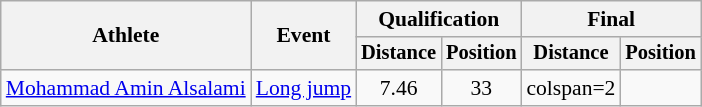<table class=wikitable style=font-size:90%>
<tr>
<th rowspan=2>Athlete</th>
<th rowspan=2>Event</th>
<th colspan=2>Qualification</th>
<th colspan=2>Final</th>
</tr>
<tr style=font-size:95%>
<th>Distance</th>
<th>Position</th>
<th>Distance</th>
<th>Position</th>
</tr>
<tr align=center>
<td align=left><a href='#'>Mohammad Amin Alsalami</a></td>
<td align=left><a href='#'>Long jump</a></td>
<td>7.46</td>
<td>33</td>
<td>colspan=2 </td>
</tr>
</table>
